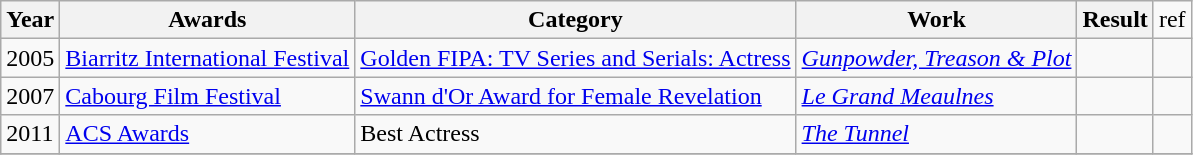<table class="wikitable unsortable">
<tr>
<th>Year</th>
<th>Awards</th>
<th>Category</th>
<th>Work</th>
<th>Result</th>
<td>ref</td>
</tr>
<tr>
<td>2005</td>
<td><a href='#'>Biarritz International Festival</a></td>
<td><a href='#'>Golden FIPA: TV Series and Serials: Actress</a></td>
<td><em><a href='#'>Gunpowder, Treason & Plot</a></em></td>
<td></td>
<td></td>
</tr>
<tr>
<td>2007</td>
<td><a href='#'>Cabourg Film Festival</a></td>
<td><a href='#'>Swann d'Or Award  for Female Revelation</a></td>
<td><em><a href='#'>Le Grand Meaulnes</a></em></td>
<td></td>
<td></td>
</tr>
<tr>
<td>2011</td>
<td><a href='#'>ACS Awards</a></td>
<td>Best Actress</td>
<td><em><a href='#'>The Tunnel</a></em></td>
<td></td>
<td></td>
</tr>
<tr>
</tr>
</table>
